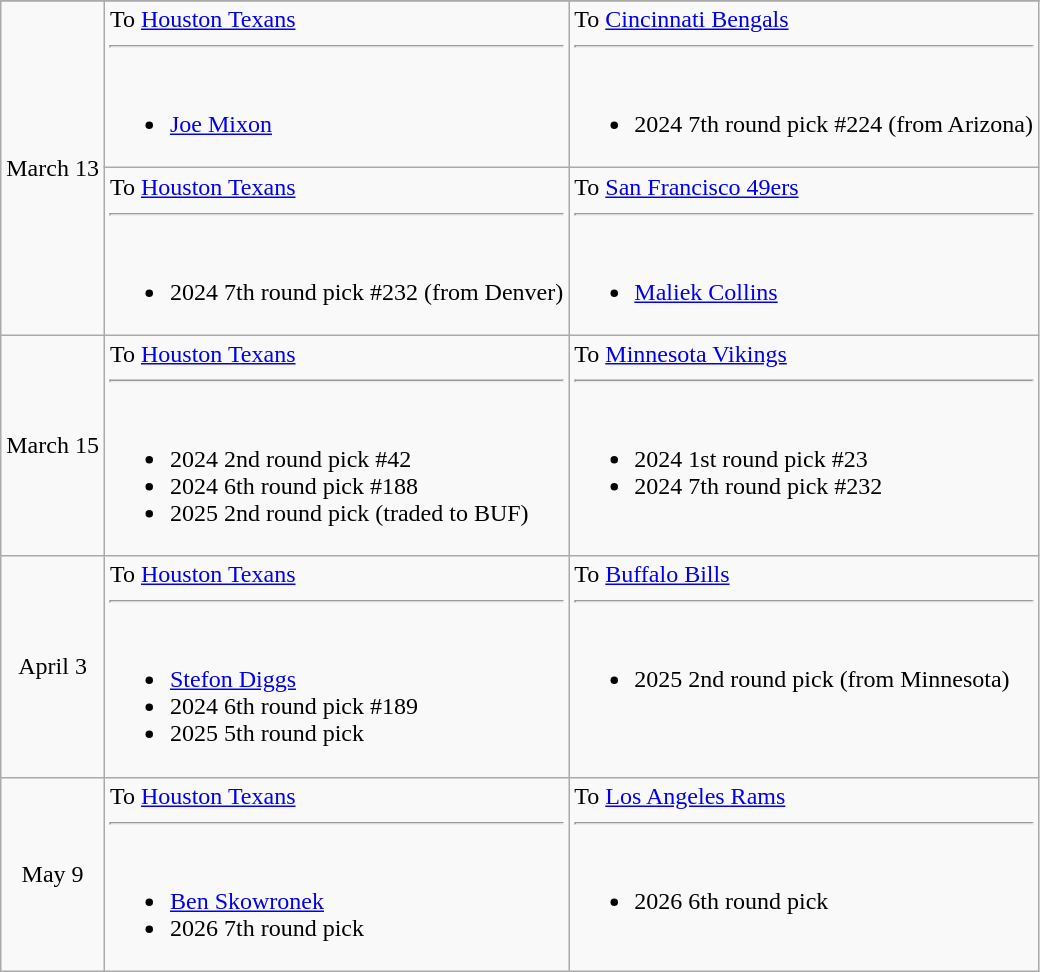<table class="wikitable" style="text-align:center">
<tr>
</tr>
<tr>
<td rowspan=2>March 13</td>
<td align=left valign=top>To <a href='#'>Houston Texans</a><hr><br><ul><li><a href='#'>Joe Mixon</a></li></ul></td>
<td align=left valign=top>To <a href='#'>Cincinnati Bengals</a><hr><br><ul><li>2024 7th round pick #224 (from Arizona)</li></ul></td>
</tr>
<tr>
<td align=left valign=top>To <a href='#'>Houston Texans</a><hr><br><ul><li>2024 7th round pick #232 (from Denver)</li></ul></td>
<td align=left valign=top>To <a href='#'>San Francisco 49ers</a><hr><br><ul><li><a href='#'>Maliek Collins</a></li></ul></td>
</tr>
<tr>
<td>March 15</td>
<td align=left valign=top>To <a href='#'>Houston Texans</a><hr><br><ul><li>2024 2nd round pick #42</li><li>2024 6th round pick #188</li><li>2025 2nd round pick (traded to BUF)</li></ul></td>
<td align=left valign=top>To <a href='#'>Minnesota Vikings</a><hr><br><ul><li>2024 1st round pick #23</li><li>2024 7th round pick #232</li></ul></td>
</tr>
<tr>
<td>April 3</td>
<td align=left valign=top>To <a href='#'>Houston Texans</a><hr><br><ul><li><a href='#'>Stefon Diggs</a></li><li>2024 6th round pick #189</li><li>2025 5th round pick</li></ul></td>
<td align=left valign=top>To <a href='#'>Buffalo Bills</a><hr><br><ul><li>2025 2nd round pick (from Minnesota)</li></ul></td>
</tr>
<tr>
<td>May 9</td>
<td align=left valign=top>To <a href='#'>Houston Texans</a><hr><br><ul><li><a href='#'>Ben Skowronek</a></li><li>2026 7th round pick</li></ul></td>
<td align=left valign=top>To <a href='#'>Los Angeles Rams</a><hr><br><ul><li>2026 6th round pick</li></ul></td>
</tr>
</table>
